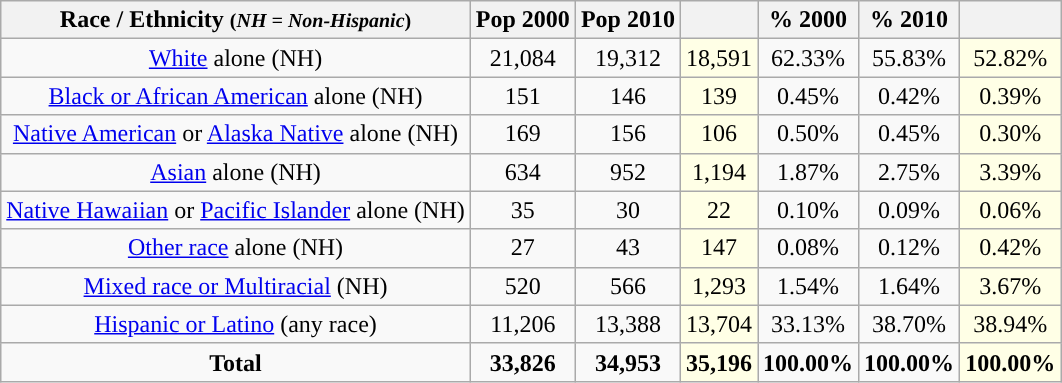<table class="wikitable" style="text-align:center;">
<tr>
<th>Race / Ethnicity <small>(<em>NH = Non-Hispanic</em>)</small></th>
<th>Pop 2000</th>
<th>Pop 2010</th>
<th></th>
<th>% 2000</th>
<th>% 2010</th>
<th></th>
</tr>
<tr>
<td><a href='#'>White</a> alone (NH)</td>
<td>21,084</td>
<td>19,312</td>
<td style='background: #ffffe6;'>18,591</td>
<td>62.33%</td>
<td>55.83%</td>
<td style='background: #ffffe6;'>52.82%</td>
</tr>
<tr>
<td><a href='#'>Black or African American</a> alone (NH)</td>
<td>151</td>
<td>146</td>
<td style='background: #ffffe6;'>139</td>
<td>0.45%</td>
<td>0.42%</td>
<td style='background: #ffffe6;'>0.39%</td>
</tr>
<tr>
<td><a href='#'>Native American</a> or <a href='#'>Alaska Native</a> alone (NH)</td>
<td>169</td>
<td>156</td>
<td style='background: #ffffe6;'>106</td>
<td>0.50%</td>
<td>0.45%</td>
<td style='background: #ffffe6;'>0.30%</td>
</tr>
<tr>
<td><a href='#'>Asian</a> alone (NH)</td>
<td>634</td>
<td>952</td>
<td style='background: #ffffe6;'>1,194</td>
<td>1.87%</td>
<td>2.75%</td>
<td style='background: #ffffe6;'>3.39%</td>
</tr>
<tr>
<td><a href='#'>Native Hawaiian</a> or <a href='#'>Pacific Islander</a> alone (NH)</td>
<td>35</td>
<td>30</td>
<td style='background: #ffffe6;'>22</td>
<td>0.10%</td>
<td>0.09%</td>
<td style='background: #ffffe6;'>0.06%</td>
</tr>
<tr>
<td><a href='#'>Other race</a> alone (NH)</td>
<td>27</td>
<td>43</td>
<td style='background: #ffffe6;'>147</td>
<td>0.08%</td>
<td>0.12%</td>
<td style='background: #ffffe6;'>0.42%</td>
</tr>
<tr>
<td><a href='#'>Mixed race or Multiracial</a> (NH)</td>
<td>520</td>
<td>566</td>
<td style='background: #ffffe6;'>1,293</td>
<td>1.54%</td>
<td>1.64%</td>
<td style='background: #ffffe6;'>3.67%</td>
</tr>
<tr>
<td><a href='#'>Hispanic or Latino</a> (any race)</td>
<td>11,206</td>
<td>13,388</td>
<td style='background: #ffffe6;'>13,704</td>
<td>33.13%</td>
<td>38.70%</td>
<td style='background: #ffffe6;'>38.94%</td>
</tr>
<tr>
<td><strong>Total</strong></td>
<td><strong>33,826</strong></td>
<td><strong>34,953</strong></td>
<td style='background: #ffffe6;'><strong>35,196</strong></td>
<td><strong>100.00%</strong></td>
<td><strong>100.00%</strong></td>
<td style='background: #ffffe6;'><strong>100.00%</strong></td>
</tr>
</table>
